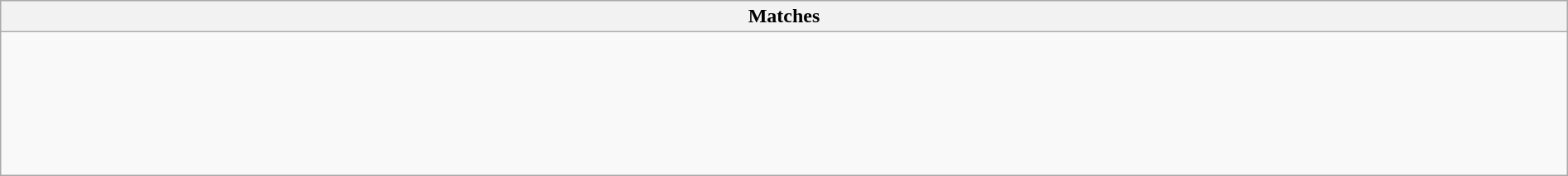<table class="wikitable collapsible collapsed" style="width:100%;">
<tr>
<th>Matches</th>
</tr>
<tr>
<td><br><br><br><br><br><br></td>
</tr>
</table>
